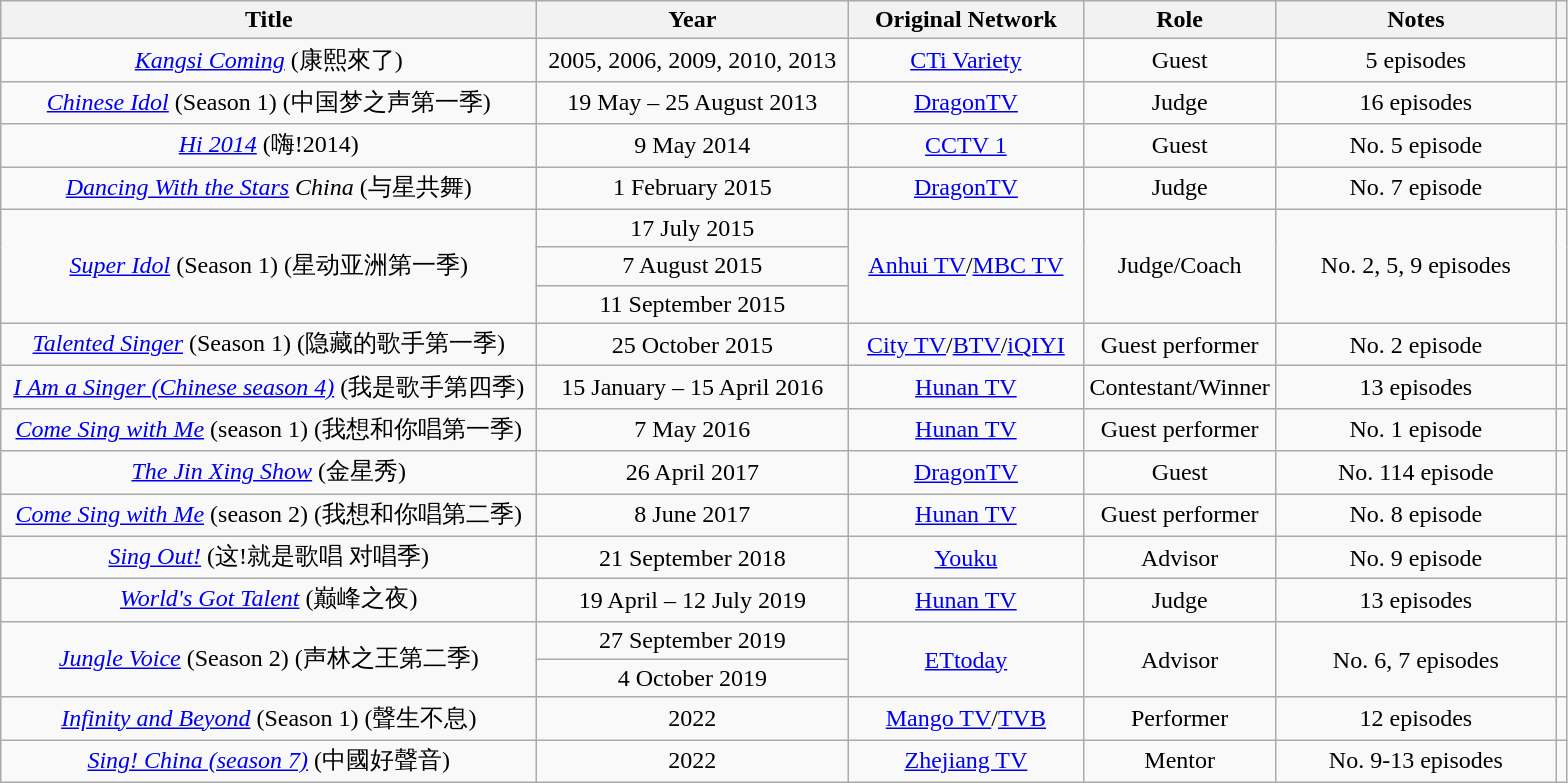<table class="wikitable" style="text-align:center;">
<tr>
<th align="left" width="350px">Title</th>
<th align="left" width="200px">Year</th>
<th align="left" width="150px">Original Network</th>
<th align="left" width="100px">Role</th>
<th align="left" width="180px">Notes</th>
<th></th>
</tr>
<tr>
<td><em><a href='#'>Kangsi Coming</a></em> (康熙來了)</td>
<td>2005, 2006, 2009, 2010, 2013</td>
<td><a href='#'>CTi Variety</a></td>
<td>Guest</td>
<td>5 episodes</td>
<td></td>
</tr>
<tr>
<td><em><a href='#'>Chinese Idol</a></em> (Season 1) (中国梦之声第一季)</td>
<td>19 May – 25 August 2013</td>
<td><a href='#'>DragonTV</a></td>
<td>Judge</td>
<td>16 episodes</td>
<td></td>
</tr>
<tr>
<td><em><a href='#'>Hi 2014</a></em> (嗨!2014)</td>
<td>9 May 2014</td>
<td><a href='#'>CCTV 1</a></td>
<td>Guest</td>
<td>No. 5 episode</td>
<td></td>
</tr>
<tr>
<td><em><a href='#'>Dancing With the Stars</a> China</em> (与星共舞)</td>
<td>1 February 2015</td>
<td><a href='#'>DragonTV</a></td>
<td>Judge</td>
<td>No. 7 episode</td>
<td></td>
</tr>
<tr>
<td rowspan="3"><em><a href='#'>Super Idol</a></em> (Season 1) (星动亚洲第一季)</td>
<td>17 July 2015</td>
<td rowspan="3"><a href='#'>Anhui TV</a>/<a href='#'>MBC TV</a></td>
<td rowspan="3">Judge/Coach</td>
<td rowspan="3">No. 2, 5, 9 episodes</td>
<td rowspan="3"></td>
</tr>
<tr>
<td>7 August 2015</td>
</tr>
<tr>
<td>11 September 2015</td>
</tr>
<tr>
<td><em><a href='#'>Talented Singer</a></em> (Season 1) (隐藏的歌手第一季)</td>
<td>25 October 2015</td>
<td><a href='#'>City TV</a>/<a href='#'>BTV</a>/<a href='#'>iQIYI</a></td>
<td>Guest performer</td>
<td>No. 2 episode</td>
<td></td>
</tr>
<tr>
<td><em><a href='#'>I Am a Singer (Chinese season 4)</a></em> (我是歌手第四季)</td>
<td>15 January – 15 April 2016</td>
<td><a href='#'>Hunan TV</a></td>
<td>Contestant/Winner</td>
<td>13 episodes</td>
<td></td>
</tr>
<tr>
<td><em><a href='#'>Come Sing with Me</a></em> (season 1) (我想和你唱第一季)</td>
<td>7 May 2016</td>
<td><a href='#'>Hunan TV</a></td>
<td>Guest performer</td>
<td>No. 1 episode</td>
<td></td>
</tr>
<tr>
<td><em><a href='#'>The Jin Xing Show</a></em> (金星秀)</td>
<td>26 April 2017</td>
<td><a href='#'>DragonTV</a></td>
<td>Guest</td>
<td>No. 114 episode</td>
<td></td>
</tr>
<tr>
<td><em><a href='#'>Come Sing with Me</a></em> (season 2) (我想和你唱第二季)</td>
<td>8 June 2017</td>
<td><a href='#'>Hunan TV</a></td>
<td>Guest performer</td>
<td>No. 8 episode</td>
<td></td>
</tr>
<tr>
<td><em><a href='#'>Sing Out!</a></em> (这!就是歌唱 对唱季)</td>
<td>21 September 2018</td>
<td><a href='#'>Youku</a></td>
<td>Advisor</td>
<td>No. 9 episode</td>
<td></td>
</tr>
<tr>
<td><em><a href='#'>World's Got Talent</a></em> (巅峰之夜)</td>
<td>19 April – 12 July 2019</td>
<td><a href='#'>Hunan TV</a></td>
<td>Judge</td>
<td>13 episodes</td>
<td></td>
</tr>
<tr>
<td rowspan="2"><em><a href='#'>Jungle Voice</a></em> (Season 2) (声林之王第二季)</td>
<td>27 September 2019</td>
<td rowspan="2"><a href='#'>ETtoday</a></td>
<td rowspan="2">Advisor</td>
<td rowspan="2">No. 6, 7 episodes</td>
<td rowspan="2"></td>
</tr>
<tr>
<td>4 October 2019</td>
</tr>
<tr>
<td><em><a href='#'>Infinity and Beyond</a></em> (Season 1) (聲生不息)</td>
<td>2022</td>
<td><a href='#'>Mango TV</a>/<a href='#'>TVB</a></td>
<td>Performer</td>
<td>12 episodes</td>
<td></td>
</tr>
<tr>
<td><em><a href='#'>Sing! China (season 7)</a></em> (中國好聲音)</td>
<td>2022</td>
<td><a href='#'>Zhejiang TV</a></td>
<td>Mentor</td>
<td>No. 9-13 episodes</td>
<td></td>
</tr>
</table>
